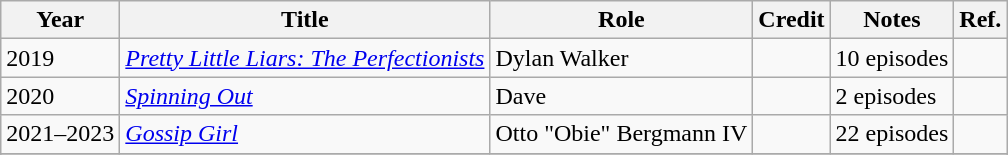<table class="wikitable sortable">
<tr>
<th>Year</th>
<th>Title</th>
<th>Role</th>
<th>Credit</th>
<th>Notes</th>
<th>Ref.</th>
</tr>
<tr>
<td>2019</td>
<td><em><a href='#'>Pretty Little Liars: The Perfectionists</a></em></td>
<td>Dylan Walker</td>
<td></td>
<td>10 episodes</td>
<td></td>
</tr>
<tr>
<td>2020</td>
<td><em><a href='#'>Spinning Out</a></em></td>
<td>Dave</td>
<td></td>
<td>2 episodes</td>
<td></td>
</tr>
<tr>
<td>2021–2023</td>
<td><em><a href='#'>Gossip Girl</a></em></td>
<td>Otto "Obie" Bergmann IV</td>
<td></td>
<td>22 episodes</td>
<td></td>
</tr>
<tr>
</tr>
<tr>
</tr>
</table>
